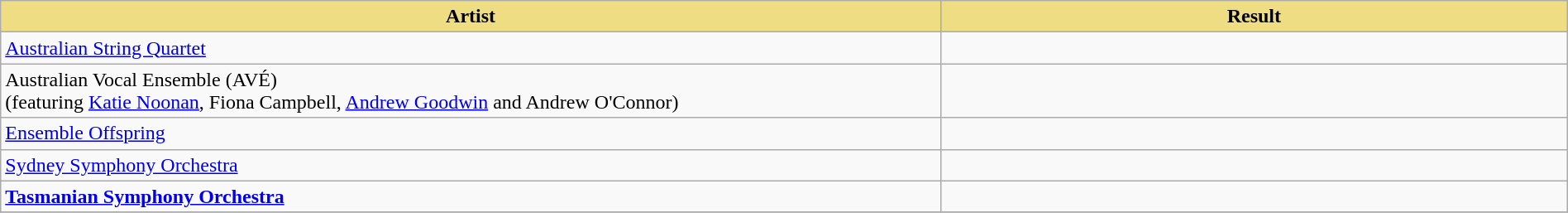<table class="wikitable" width=100%>
<tr>
<th style="width:15%;background:#EEDD82;">Artist</th>
<th style="width:10%;background:#EEDD82;">Result</th>
</tr>
<tr>
<td><a href='#'>Australian String Quartet</a></td>
<td></td>
</tr>
<tr>
<td>Australian Vocal Ensemble (AVÉ)<br>(featuring <a href='#'>Katie Noonan</a>, Fiona Campbell, <a href='#'>Andrew Goodwin</a> and Andrew O'Connor)</td>
<td></td>
</tr>
<tr>
<td><a href='#'>Ensemble Offspring</a></td>
<td></td>
</tr>
<tr>
<td><a href='#'>Sydney Symphony Orchestra</a></td>
<td></td>
</tr>
<tr>
<td><strong><a href='#'>Tasmanian Symphony Orchestra</a></strong></td>
<td></td>
</tr>
<tr>
</tr>
</table>
